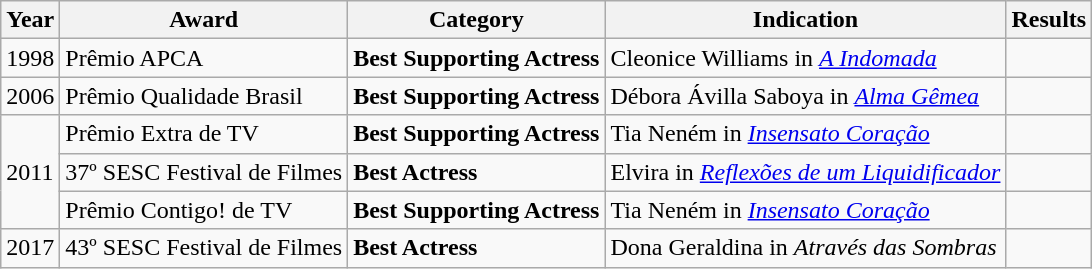<table class="wikitable">
<tr>
<th>Year</th>
<th>Award</th>
<th>Category</th>
<th>Indication</th>
<th>Results</th>
</tr>
<tr>
<td>1998</td>
<td>Prêmio APCA</td>
<td><strong>Best Supporting Actress</strong></td>
<td>Cleonice Williams in <em><a href='#'>A Indomada</a></em></td>
<td></td>
</tr>
<tr>
<td>2006</td>
<td>Prêmio Qualidade Brasil</td>
<td><strong>Best Supporting Actress</strong></td>
<td>Débora Ávilla Saboya in <em><a href='#'>Alma Gêmea</a></em></td>
<td></td>
</tr>
<tr>
<td rowspan=3>2011</td>
<td>Prêmio Extra de TV</td>
<td><strong>Best Supporting Actress</strong></td>
<td>Tia Neném in <em><a href='#'>Insensato Coração</a></em></td>
<td></td>
</tr>
<tr>
<td>37º SESC Festival de Filmes</td>
<td><strong>Best Actress</strong></td>
<td>Elvira in <em><a href='#'>Reflexões de um Liquidificador</a></em></td>
<td></td>
</tr>
<tr>
<td>Prêmio Contigo! de TV</td>
<td><strong>Best Supporting Actress</strong></td>
<td>Tia Neném in <em><a href='#'>Insensato Coração</a></em></td>
<td></td>
</tr>
<tr>
<td>2017</td>
<td>43º SESC Festival de Filmes</td>
<td><strong>Best Actress</strong></td>
<td>Dona Geraldina in <em>Através das Sombras</em></td>
<td></td>
</tr>
</table>
